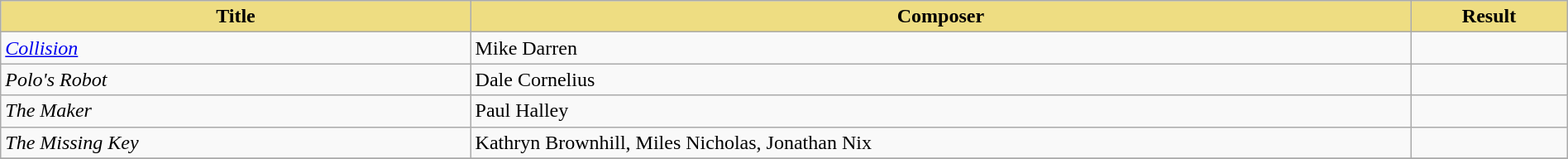<table class="wikitable" width=100%>
<tr>
<th style="width:30%;background:#EEDD82;">Title</th>
<th style="width:60%;background:#EEDD82;">Composer</th>
<th style="width:10%;background:#EEDD82;">Result<br></th>
</tr>
<tr>
<td><em><a href='#'>Collision</a></em></td>
<td>Mike Darren</td>
<td></td>
</tr>
<tr>
<td><em>Polo's Robot</em></td>
<td>Dale Cornelius</td>
<td></td>
</tr>
<tr>
<td><em>The Maker</em></td>
<td>Paul Halley</td>
<td></td>
</tr>
<tr>
<td><em>The Missing Key</em></td>
<td>Kathryn Brownhill, Miles Nicholas, Jonathan Nix</td>
<td></td>
</tr>
<tr>
</tr>
</table>
